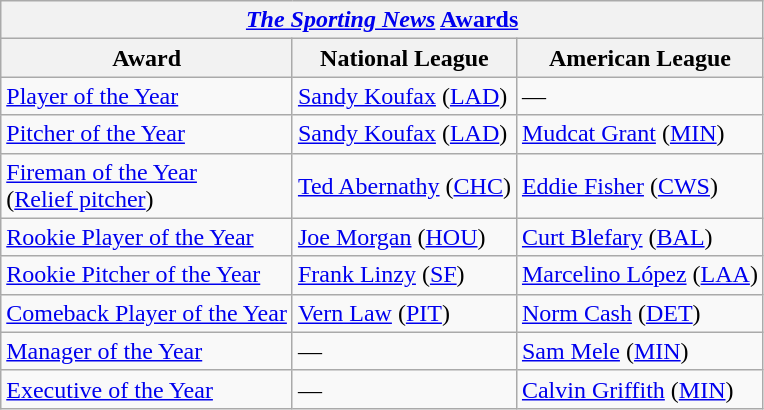<table class="wikitable">
<tr>
<th colspan="3"><em><a href='#'>The Sporting News</a></em> <a href='#'>Awards</a></th>
</tr>
<tr>
<th>Award</th>
<th>National League</th>
<th>American League</th>
</tr>
<tr>
<td><a href='#'>Player of the Year</a></td>
<td><a href='#'>Sandy Koufax</a> (<a href='#'>LAD</a>)</td>
<td>—</td>
</tr>
<tr>
<td><a href='#'>Pitcher of the Year</a></td>
<td><a href='#'>Sandy Koufax</a> (<a href='#'>LAD</a>)</td>
<td><a href='#'>Mudcat Grant</a> (<a href='#'>MIN</a>)</td>
</tr>
<tr>
<td><a href='#'>Fireman of the Year</a><br>(<a href='#'>Relief pitcher</a>)</td>
<td><a href='#'>Ted Abernathy</a> (<a href='#'>CHC</a>)</td>
<td><a href='#'>Eddie Fisher</a> (<a href='#'>CWS</a>)</td>
</tr>
<tr>
<td><a href='#'>Rookie Player of the Year</a></td>
<td><a href='#'>Joe Morgan</a> (<a href='#'>HOU</a>)</td>
<td><a href='#'>Curt Blefary</a> (<a href='#'>BAL</a>)</td>
</tr>
<tr>
<td><a href='#'>Rookie Pitcher of the Year</a></td>
<td><a href='#'>Frank Linzy</a> (<a href='#'>SF</a>)</td>
<td><a href='#'>Marcelino López</a> (<a href='#'>LAA</a>)</td>
</tr>
<tr>
<td><a href='#'>Comeback Player of the Year</a></td>
<td><a href='#'>Vern Law</a> (<a href='#'>PIT</a>)</td>
<td><a href='#'>Norm Cash</a> (<a href='#'>DET</a>)</td>
</tr>
<tr>
<td><a href='#'>Manager of the Year</a></td>
<td>—</td>
<td><a href='#'>Sam Mele</a> (<a href='#'>MIN</a>)</td>
</tr>
<tr>
<td><a href='#'>Executive of the Year</a></td>
<td>—</td>
<td><a href='#'>Calvin Griffith</a> (<a href='#'>MIN</a>)</td>
</tr>
</table>
